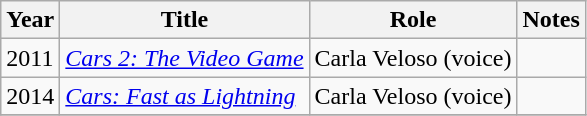<table class="wikitable sortable">
<tr>
<th>Year</th>
<th>Title</th>
<th>Role</th>
<th>Notes</th>
</tr>
<tr>
<td>2011</td>
<td><em><a href='#'>Cars 2: The Video Game</a></em></td>
<td>Carla Veloso (voice)</td>
<td></td>
</tr>
<tr>
<td>2014</td>
<td><em><a href='#'>Cars: Fast as Lightning</a></em></td>
<td>Carla Veloso (voice)</td>
<td></td>
</tr>
<tr>
</tr>
</table>
